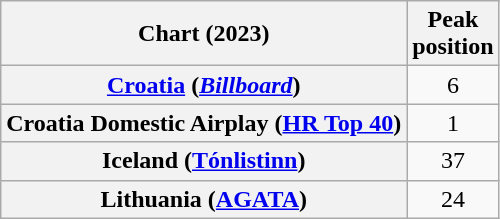<table class="wikitable sortable plainrowheaders" style="text-align:center">
<tr>
<th>Chart (2023)</th>
<th>Peak<br>position</th>
</tr>
<tr>
<th scope="row"><a href='#'>Croatia</a> (<em><a href='#'>Billboard</a></em>)</th>
<td>6</td>
</tr>
<tr>
<th scope="row">Croatia Domestic Airplay (<a href='#'>HR Top 40</a>)</th>
<td>1</td>
</tr>
<tr>
<th scope="row">Iceland (<a href='#'>Tónlistinn</a>)</th>
<td>37</td>
</tr>
<tr>
<th scope="row">Lithuania (<a href='#'>AGATA</a>)</th>
<td>24</td>
</tr>
</table>
